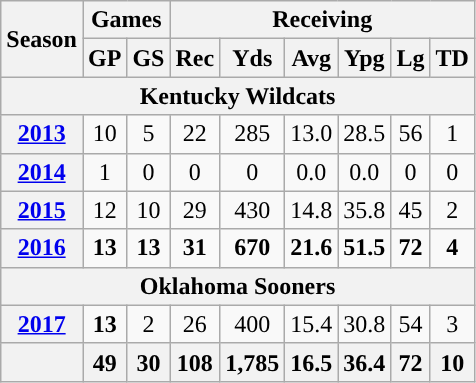<table class="wikitable" style="text-align:center;">
<tr>
<th rowspan="2">Season</th>
<th colspan="2">Games</th>
<th colspan="6">Receiving</th>
</tr>
<tr>
<th>GP</th>
<th>GS</th>
<th>Rec</th>
<th>Yds</th>
<th>Avg</th>
<th>Ypg</th>
<th>Lg</th>
<th>TD</th>
</tr>
<tr>
<th colspan="10">Kentucky Wildcats</th>
</tr>
<tr>
<th><a href='#'>2013</a></th>
<td>10</td>
<td>5</td>
<td>22</td>
<td>285</td>
<td>13.0</td>
<td>28.5</td>
<td>56</td>
<td>1</td>
</tr>
<tr>
<th><a href='#'>2014</a></th>
<td>1</td>
<td>0</td>
<td>0</td>
<td>0</td>
<td>0.0</td>
<td>0.0</td>
<td>0</td>
<td>0</td>
</tr>
<tr>
<th><a href='#'>2015</a></th>
<td>12</td>
<td>10</td>
<td>29</td>
<td>430</td>
<td>14.8</td>
<td>35.8</td>
<td>45</td>
<td>2</td>
</tr>
<tr>
<th><a href='#'>2016</a></th>
<td><strong>13</strong></td>
<td><strong>13</strong></td>
<td><strong>31</strong></td>
<td><strong>670</strong></td>
<td><strong>21.6</strong></td>
<td><strong>51.5</strong></td>
<td><strong>72</strong></td>
<td><strong>4</strong></td>
</tr>
<tr>
<th colspan="10">Oklahoma Sooners</th>
</tr>
<tr>
<th><a href='#'>2017</a></th>
<td><strong>13</strong></td>
<td>2</td>
<td>26</td>
<td>400</td>
<td>15.4</td>
<td>30.8</td>
<td>54</td>
<td>3</td>
</tr>
<tr>
<th></th>
<th>49</th>
<th>30</th>
<th>108</th>
<th>1,785</th>
<th>16.5</th>
<th>36.4</th>
<th>72</th>
<th>10</th>
</tr>
</table>
